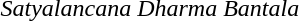<table>
<tr>
<td></td>
<td><em>Satyalancana Dharma Bantala</em></td>
</tr>
</table>
